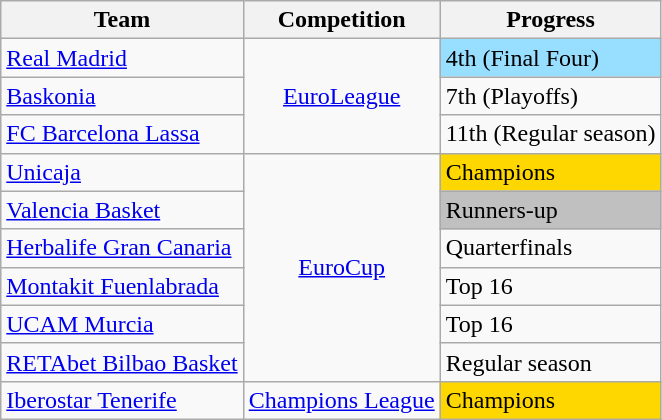<table class="wikitable">
<tr>
<th>Team</th>
<th>Competition</th>
<th>Progress</th>
</tr>
<tr>
<td><a href='#'>Real Madrid</a></td>
<td rowspan="3" align="center"><a href='#'>EuroLeague</a></td>
<td bgcolor=#97DEFF>4th (Final Four)</td>
</tr>
<tr>
<td><a href='#'>Baskonia</a></td>
<td>7th (Playoffs)</td>
</tr>
<tr>
<td><a href='#'>FC Barcelona Lassa</a></td>
<td>11th (Regular season)</td>
</tr>
<tr>
<td><a href='#'>Unicaja</a></td>
<td rowspan="6" align="center"><a href='#'>EuroCup</a></td>
<td bgcolor=#FFD700>Champions</td>
</tr>
<tr>
<td><a href='#'>Valencia Basket</a></td>
<td bgcolor=#C0C0C0>Runners-up</td>
</tr>
<tr>
<td><a href='#'>Herbalife Gran Canaria</a></td>
<td>Quarterfinals</td>
</tr>
<tr>
<td><a href='#'>Montakit Fuenlabrada</a></td>
<td>Top 16</td>
</tr>
<tr>
<td><a href='#'>UCAM Murcia</a></td>
<td>Top 16</td>
</tr>
<tr>
<td><a href='#'>RETAbet Bilbao Basket</a></td>
<td>Regular season</td>
</tr>
<tr>
<td><a href='#'>Iberostar Tenerife</a></td>
<td align="center"><a href='#'>Champions League</a></td>
<td bgcolor=#FFD700>Champions</td>
</tr>
</table>
